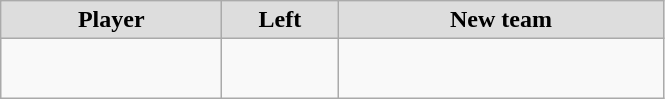<table class="wikitable" style="text-align: center">
<tr align="center"  bgcolor="#dddddd">
<td style="width:140px"><strong>Player</strong></td>
<td style="width:70px"><strong>Left</strong></td>
<td style="width:210px"><strong>New team</strong></td>
</tr>
<tr style="height:40px">
<td></td>
<td style="font-size: 80%"></td>
<td></td>
</tr>
</table>
